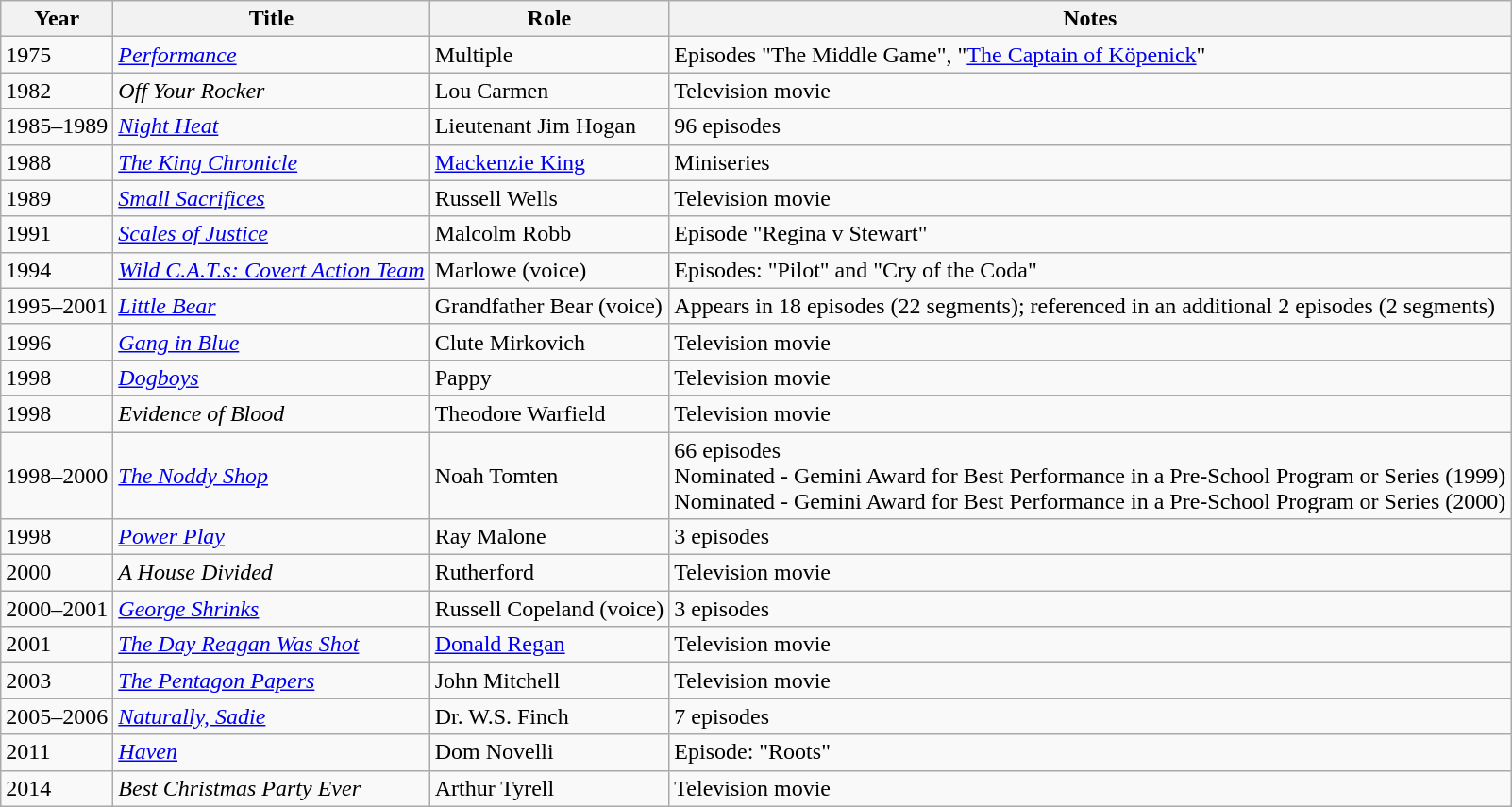<table class="wikitable sortable">
<tr>
<th>Year</th>
<th>Title</th>
<th>Role</th>
<th>Notes</th>
</tr>
<tr>
<td>1975</td>
<td><em><a href='#'>Performance</a></em></td>
<td>Multiple</td>
<td>Episodes "The Middle Game", "<a href='#'>The Captain of Köpenick</a>"</td>
</tr>
<tr>
<td>1982</td>
<td><em>Off Your Rocker</em></td>
<td>Lou Carmen</td>
<td>Television movie</td>
</tr>
<tr>
<td>1985–1989</td>
<td><em><a href='#'>Night Heat</a></em></td>
<td>Lieutenant Jim Hogan</td>
<td>96 episodes</td>
</tr>
<tr>
<td>1988</td>
<td data-sort-value="King Chronicle, The"><em><a href='#'>The King Chronicle</a></em></td>
<td><a href='#'>Mackenzie King</a></td>
<td>Miniseries</td>
</tr>
<tr>
<td>1989</td>
<td><em><a href='#'>Small Sacrifices</a></em></td>
<td>Russell Wells</td>
<td>Television movie</td>
</tr>
<tr>
<td>1991</td>
<td><em><a href='#'>Scales of Justice</a></em></td>
<td>Malcolm Robb</td>
<td>Episode "Regina v Stewart"</td>
</tr>
<tr>
<td>1994</td>
<td><em><a href='#'>Wild C.A.T.s: Covert Action Team</a></em></td>
<td>Marlowe (voice)</td>
<td>Episodes: "Pilot" and "Cry of the Coda"</td>
</tr>
<tr>
<td>1995–2001</td>
<td><em><a href='#'>Little Bear</a></em></td>
<td>Grandfather Bear (voice)</td>
<td>Appears in 18 episodes (22 segments); referenced in an additional 2 episodes (2 segments)</td>
</tr>
<tr>
<td>1996</td>
<td><em><a href='#'>Gang in Blue</a></em></td>
<td>Clute Mirkovich</td>
<td>Television movie</td>
</tr>
<tr>
<td>1998</td>
<td><em><a href='#'>Dogboys</a></em></td>
<td>Pappy</td>
<td>Television movie</td>
</tr>
<tr>
<td>1998</td>
<td><em>Evidence of Blood</em></td>
<td>Theodore Warfield</td>
<td>Television movie</td>
</tr>
<tr>
<td>1998–2000</td>
<td data-sort-value="Noddy Shop, The"><em><a href='#'>The Noddy Shop</a></em></td>
<td>Noah Tomten</td>
<td>66 episodes<br>Nominated - Gemini Award for Best Performance in a Pre-School Program or Series (1999)<br>Nominated - Gemini Award for Best Performance in a Pre-School Program or Series (2000)</td>
</tr>
<tr>
<td>1998</td>
<td><em><a href='#'>Power Play</a></em></td>
<td>Ray Malone</td>
<td>3 episodes</td>
</tr>
<tr>
<td>2000</td>
<td data-sort-value="House Divided, A"><em>A House Divided</em></td>
<td>Rutherford</td>
<td>Television movie</td>
</tr>
<tr>
<td>2000–2001</td>
<td><em><a href='#'>George Shrinks</a></em></td>
<td>Russell Copeland (voice)</td>
<td>3 episodes</td>
</tr>
<tr>
<td>2001</td>
<td data-sort-value="Day Reagan Was Shot, The"><em><a href='#'>The Day Reagan Was Shot</a></em></td>
<td><a href='#'>Donald Regan</a></td>
<td>Television movie</td>
</tr>
<tr>
<td>2003</td>
<td data-sort-value="Pentagon Papers, The"><em><a href='#'>The Pentagon Papers</a></em></td>
<td>John Mitchell</td>
<td>Television movie</td>
</tr>
<tr>
<td>2005–2006</td>
<td><em><a href='#'>Naturally, Sadie</a></em></td>
<td>Dr. W.S. Finch</td>
<td>7 episodes</td>
</tr>
<tr>
<td>2011</td>
<td><em><a href='#'>Haven</a></em></td>
<td>Dom Novelli</td>
<td>Episode: "Roots"</td>
</tr>
<tr>
<td>2014</td>
<td><em>Best Christmas Party Ever</em></td>
<td>Arthur Tyrell</td>
<td>Television movie</td>
</tr>
</table>
